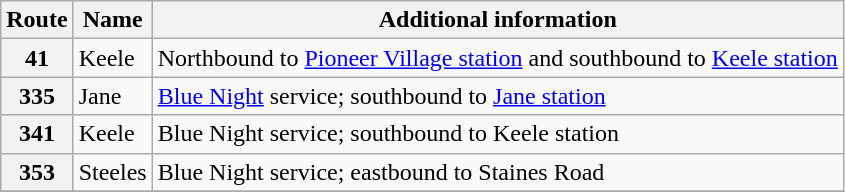<table class="wikitable">
<tr>
<th>Route</th>
<th>Name</th>
<th>Additional information</th>
</tr>
<tr>
<th>41</th>
<td>Keele</td>
<td>Northbound to <a href='#'>Pioneer Village station</a> and southbound to <a href='#'>Keele station</a></td>
</tr>
<tr>
<th>335</th>
<td>Jane</td>
<td><a href='#'>Blue Night</a> service; southbound to <a href='#'>Jane station</a></td>
</tr>
<tr>
<th>341</th>
<td>Keele</td>
<td>Blue Night service; southbound to Keele station</td>
</tr>
<tr>
<th>353</th>
<td>Steeles</td>
<td>Blue Night service; eastbound to Staines Road</td>
</tr>
<tr>
</tr>
</table>
